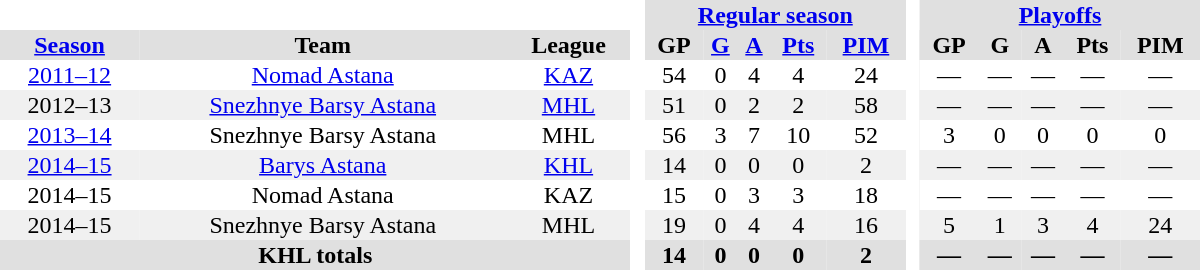<table border="0" cellpadding="1" cellspacing="0" style="text-align:center; width:50em">
<tr bgcolor="#e0e0e0">
<th colspan="3" bgcolor="#ffffff"> </th>
<th rowspan="99" bgcolor="#ffffff"> </th>
<th colspan="5"><a href='#'>Regular season</a></th>
<th rowspan="99" bgcolor="#ffffff"> </th>
<th colspan="5"><a href='#'>Playoffs</a></th>
</tr>
<tr bgcolor="#e0e0e0">
<th><a href='#'>Season</a></th>
<th>Team</th>
<th>League</th>
<th>GP</th>
<th><a href='#'>G</a></th>
<th><a href='#'>A</a></th>
<th><a href='#'>Pts</a></th>
<th><a href='#'>PIM</a></th>
<th>GP</th>
<th>G</th>
<th>A</th>
<th>Pts</th>
<th>PIM</th>
</tr>
<tr>
<td><a href='#'>2011–12</a></td>
<td><a href='#'>Nomad Astana</a></td>
<td><a href='#'>KAZ</a></td>
<td>54</td>
<td>0</td>
<td>4</td>
<td>4</td>
<td>24</td>
<td>—</td>
<td>—</td>
<td>—</td>
<td>—</td>
<td>—</td>
</tr>
<tr bgcolor="#f0f0f0">
<td>2012–13</td>
<td><a href='#'>Snezhnye Barsy Astana</a></td>
<td><a href='#'>MHL</a></td>
<td>51</td>
<td>0</td>
<td>2</td>
<td>2</td>
<td>58</td>
<td>—</td>
<td>—</td>
<td>—</td>
<td>—</td>
<td>—</td>
</tr>
<tr>
<td><a href='#'>2013–14</a></td>
<td>Snezhnye Barsy Astana</td>
<td>MHL</td>
<td>56</td>
<td>3</td>
<td>7</td>
<td>10</td>
<td>52</td>
<td>3</td>
<td>0</td>
<td>0</td>
<td>0</td>
<td>0</td>
</tr>
<tr bgcolor="#f0f0f0">
<td><a href='#'>2014–15</a></td>
<td><a href='#'>Barys Astana</a></td>
<td><a href='#'>KHL</a></td>
<td>14</td>
<td>0</td>
<td>0</td>
<td>0</td>
<td>2</td>
<td>—</td>
<td>—</td>
<td>—</td>
<td>—</td>
<td>—</td>
</tr>
<tr>
<td>2014–15</td>
<td>Nomad Astana</td>
<td>KAZ</td>
<td>15</td>
<td>0</td>
<td>3</td>
<td>3</td>
<td>18</td>
<td>—</td>
<td>—</td>
<td>—</td>
<td>—</td>
<td>—</td>
</tr>
<tr bgcolor="#f0f0f0">
<td>2014–15</td>
<td>Snezhnye Barsy Astana</td>
<td>MHL</td>
<td>19</td>
<td>0</td>
<td>4</td>
<td>4</td>
<td>16</td>
<td>5</td>
<td>1</td>
<td>3</td>
<td>4</td>
<td>24</td>
</tr>
<tr bgcolor="#e0e0e0">
<th colspan="3">KHL totals</th>
<th>14</th>
<th>0</th>
<th>0</th>
<th>0</th>
<th>2</th>
<th>—</th>
<th>—</th>
<th>—</th>
<th>—</th>
<th>—</th>
</tr>
</table>
